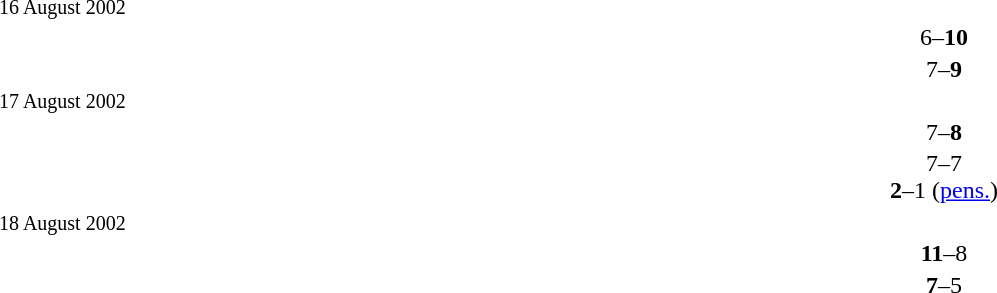<table width=100% cellspacing=1>
<tr>
<th width=40%></th>
<th width=20%></th>
<th></th>
</tr>
<tr>
<td><small>16 August 2002</small></td>
</tr>
<tr>
<td align=right></td>
<td align=center>6–<strong>10</strong></td>
<td><strong></strong></td>
</tr>
<tr>
<td align=right></td>
<td align=center>7–<strong>9</strong></td>
<td><strong></strong></td>
</tr>
<tr>
<td><small>17 August 2002</small></td>
</tr>
<tr>
<td align=right></td>
<td align=center>7–<strong>8</strong> </td>
<td><strong></strong></td>
</tr>
<tr>
<td align=right><strong></strong></td>
<td align=center>7–7 <br><strong>2</strong>–1 (<a href='#'>pens.</a>)</td>
<td></td>
</tr>
<tr>
<td><small>18 August 2002</small></td>
</tr>
<tr>
<td align=right><strong></strong></td>
<td align=center><strong>11</strong>–8</td>
<td></td>
</tr>
<tr>
<td align=right><strong></strong></td>
<td align=center><strong>7</strong>–5</td>
<td></td>
</tr>
</table>
